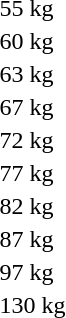<table>
<tr>
<td rowspan=1>55 kg</td>
<td rowspan=1></td>
<td rowspan=1></td>
<td></td>
</tr>
<tr>
<td rowspan=2>60 kg</td>
<td rowspan=2></td>
<td rowspan=2></td>
<td></td>
</tr>
<tr>
<td></td>
</tr>
<tr>
<td rowspan=2>63 kg</td>
<td rowspan=2></td>
<td rowspan=2></td>
<td></td>
</tr>
<tr>
<td></td>
</tr>
<tr>
<td rowspan=2>67 kg</td>
<td rowspan=2></td>
<td rowspan=2></td>
<td></td>
</tr>
<tr>
<td></td>
</tr>
<tr>
<td rowspan=2>72 kg</td>
<td rowspan=2></td>
<td rowspan=2></td>
<td></td>
</tr>
<tr>
<td></td>
</tr>
<tr>
<td rowspan=2>77 kg</td>
<td rowspan=2></td>
<td rowspan=2></td>
<td></td>
</tr>
<tr>
<td></td>
</tr>
<tr>
<td rowspan=2>82 kg</td>
<td rowspan=2></td>
<td rowspan=2></td>
<td></td>
</tr>
<tr>
<td></td>
</tr>
<tr>
<td rowspan=2>87 kg</td>
<td rowspan=2></td>
<td rowspan=2></td>
<td></td>
</tr>
<tr>
<td></td>
</tr>
<tr>
<td rowspan=2>97 kg</td>
<td rowspan=2></td>
<td rowspan=2></td>
<td></td>
</tr>
<tr>
<td></td>
</tr>
<tr>
<td rowspan=2>130 kg</td>
<td rowspan=2></td>
<td rowspan=2></td>
<td></td>
</tr>
<tr>
<td></td>
</tr>
<tr>
</tr>
</table>
